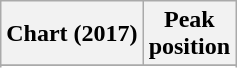<table class="wikitable sortable plainrowheaders" style="text-align:center">
<tr>
<th scope="col">Chart (2017)</th>
<th scope="col">Peak<br> position</th>
</tr>
<tr>
</tr>
<tr>
</tr>
<tr>
</tr>
<tr>
</tr>
<tr>
</tr>
</table>
